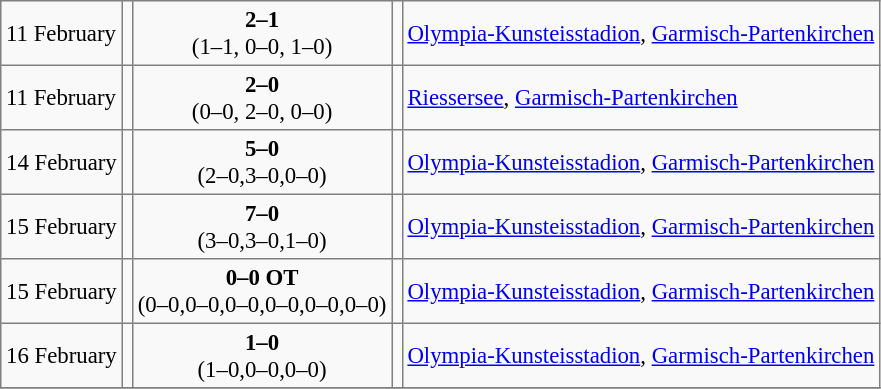<table bgcolor="#f9f9f9" cellpadding="3" cellspacing="0" border="1" style="font-size: 95%; border: gray solid 1px; border-collapse: collapse; background: #f9f9f9;">
<tr>
<td>11 February</td>
<td></td>
<td align="center"><strong>2–1</strong><br>(1–1, 0–0, 1–0)</td>
<td></td>
<td><a href='#'>Olympia-Kunsteisstadion</a>, <a href='#'>Garmisch-Partenkirchen</a></td>
</tr>
<tr>
<td>11 February</td>
<td></td>
<td align="center"><strong>2–0</strong><br>(0–0, 2–0, 0–0)</td>
<td></td>
<td><a href='#'>Riessersee</a>, <a href='#'>Garmisch-Partenkirchen</a></td>
</tr>
<tr>
<td>14 February</td>
<td></td>
<td align="center"><strong>5–0</strong><br>(2–0,3–0,0–0)</td>
<td></td>
<td><a href='#'>Olympia-Kunsteisstadion</a>, <a href='#'>Garmisch-Partenkirchen</a></td>
</tr>
<tr>
<td>15 February</td>
<td></td>
<td align="center"><strong>7–0</strong><br>(3–0,3–0,1–0)</td>
<td></td>
<td><a href='#'>Olympia-Kunsteisstadion</a>, <a href='#'>Garmisch-Partenkirchen</a></td>
</tr>
<tr>
<td>15 February</td>
<td></td>
<td align="center"><strong>0–0 OT</strong><br>(0–0,0–0,0–0,0–0,0–0,0–0)</td>
<td></td>
<td><a href='#'>Olympia-Kunsteisstadion</a>, <a href='#'>Garmisch-Partenkirchen</a></td>
</tr>
<tr>
<td>16 February</td>
<td></td>
<td align="center"><strong>1–0</strong><br>(1–0,0–0,0–0)</td>
<td></td>
<td><a href='#'>Olympia-Kunsteisstadion</a>, <a href='#'>Garmisch-Partenkirchen</a></td>
</tr>
<tr>
</tr>
</table>
